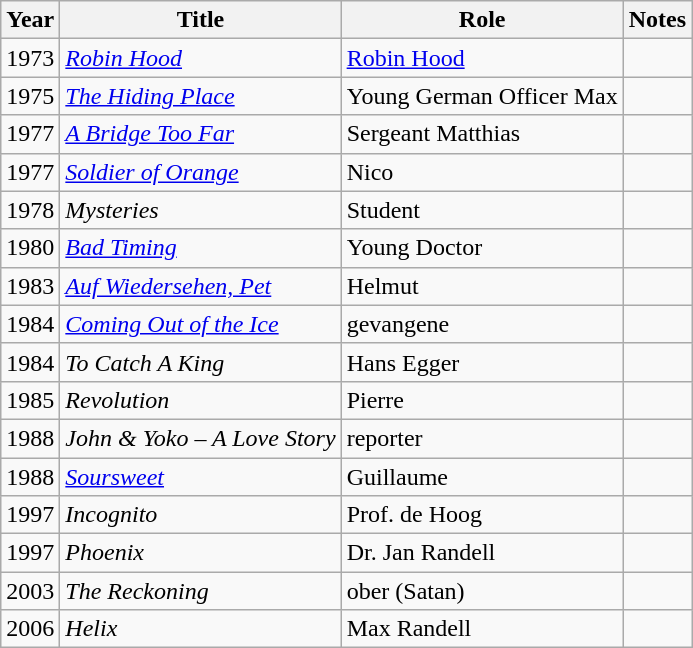<table class="wikitable">
<tr>
<th>Year</th>
<th>Title</th>
<th>Role</th>
<th>Notes</th>
</tr>
<tr>
<td>1973</td>
<td><em><a href='#'>Robin Hood</a></em></td>
<td><a href='#'>Robin Hood</a></td>
<td></td>
</tr>
<tr>
<td>1975</td>
<td><em><a href='#'>The Hiding Place</a></em></td>
<td>Young German Officer Max</td>
<td></td>
</tr>
<tr>
<td>1977</td>
<td><em><a href='#'>A Bridge Too Far</a></em></td>
<td>Sergeant Matthias</td>
<td></td>
</tr>
<tr>
<td>1977</td>
<td><em><a href='#'>Soldier of Orange</a></em></td>
<td>Nico</td>
<td></td>
</tr>
<tr>
<td>1978</td>
<td><em>Mysteries</em></td>
<td>Student</td>
<td></td>
</tr>
<tr>
<td>1980</td>
<td><em><a href='#'>Bad Timing</a></em></td>
<td>Young Doctor</td>
<td></td>
</tr>
<tr>
<td>1983</td>
<td><em><a href='#'>Auf Wiedersehen, Pet</a></em></td>
<td>Helmut</td>
<td></td>
</tr>
<tr>
<td>1984</td>
<td><em><a href='#'>Coming Out of the Ice</a></em></td>
<td>gevangene</td>
<td></td>
</tr>
<tr>
<td>1984</td>
<td><em>To Catch A King</em></td>
<td>Hans Egger</td>
<td></td>
</tr>
<tr>
<td>1985</td>
<td><em>Revolution</em></td>
<td>Pierre</td>
<td></td>
</tr>
<tr>
<td>1988</td>
<td><em>John & Yoko – A Love Story</em></td>
<td>reporter</td>
<td></td>
</tr>
<tr>
<td>1988</td>
<td><em><a href='#'>Soursweet</a></em></td>
<td>Guillaume</td>
<td></td>
</tr>
<tr>
<td>1997</td>
<td><em>Incognito</em></td>
<td>Prof. de Hoog</td>
<td></td>
</tr>
<tr>
<td>1997</td>
<td><em>Phoenix</em></td>
<td>Dr. Jan Randell</td>
<td></td>
</tr>
<tr>
<td>2003</td>
<td><em>The Reckoning</em></td>
<td>ober (Satan)</td>
<td></td>
</tr>
<tr>
<td>2006</td>
<td><em>Helix</em></td>
<td>Max Randell</td>
<td></td>
</tr>
</table>
